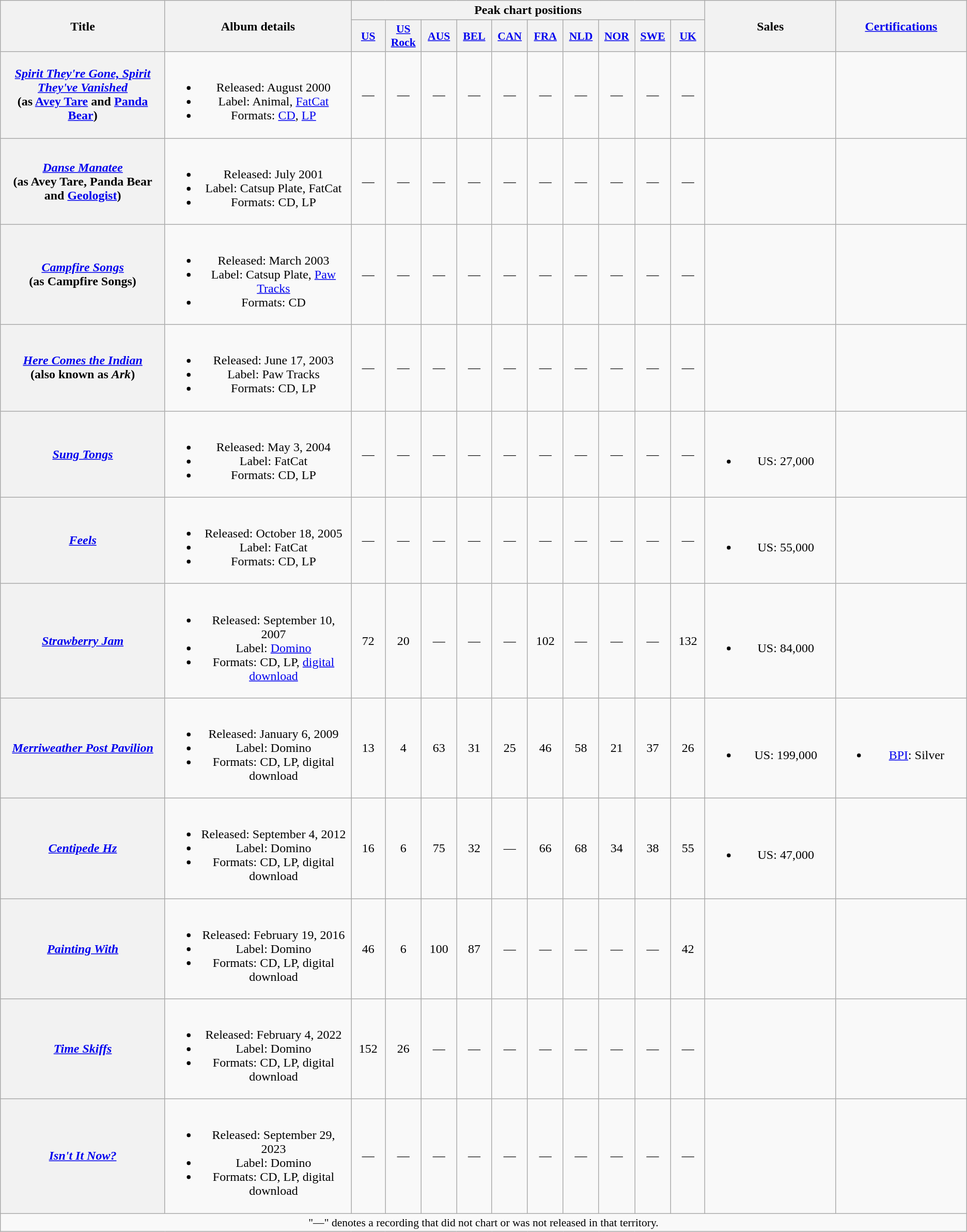<table class="wikitable plainrowheaders" style="text-align:center;" border="1">
<tr>
<th scope="col" rowspan="2" style="width:16em;">Title</th>
<th scope="col" rowspan="2" style="width:18em;">Album details</th>
<th scope="col" colspan="10">Peak chart positions</th>
<th scope="col" rowspan="2" style="width:12em;">Sales</th>
<th scope="col" rowspan="2" style="width:12em;"><a href='#'>Certifications</a><br></th>
</tr>
<tr>
<th scope="col" style="width:3em;font-size:90%;"><a href='#'>US</a><br></th>
<th scope="col" style="width:3em;font-size:90%;"><a href='#'>US<br>Rock</a><br></th>
<th scope="col" style="width:3em;font-size:90%;"><a href='#'>AUS</a><br></th>
<th scope="col" style="width:3em;font-size:90%;"><a href='#'>BEL</a><br></th>
<th scope="col" style="width:3em;font-size:90%;"><a href='#'>CAN</a><br></th>
<th scope="col" style="width:3em;font-size:90%;"><a href='#'>FRA</a><br></th>
<th scope="col" style="width:3em;font-size:90%;"><a href='#'>NLD</a><br></th>
<th scope="col" style="width:3em;font-size:90%;"><a href='#'>NOR</a><br></th>
<th scope="col" style="width:3em;font-size:90%;"><a href='#'>SWE</a><br></th>
<th scope="col" style="width:3em;font-size:90%;"><a href='#'>UK</a><br></th>
</tr>
<tr>
<th scope="row"><em><a href='#'>Spirit They're Gone, Spirit They've Vanished</a></em><br><span>(as <a href='#'>Avey Tare</a> and <a href='#'>Panda Bear</a>)</span></th>
<td><br><ul><li>Released: August 2000</li><li>Label: Animal, <a href='#'>FatCat</a></li><li>Formats: <a href='#'>CD</a>, <a href='#'>LP</a></li></ul></td>
<td>—</td>
<td>—</td>
<td>—</td>
<td>—</td>
<td>—</td>
<td>—</td>
<td>—</td>
<td>—</td>
<td>—</td>
<td>—</td>
<td></td>
<td></td>
</tr>
<tr>
<th scope="row"><em><a href='#'>Danse Manatee</a></em><br><span>(as Avey Tare, Panda Bear and <a href='#'>Geologist</a>)</span></th>
<td><br><ul><li>Released: July 2001</li><li>Label: Catsup Plate, FatCat</li><li>Formats: CD, LP</li></ul></td>
<td>—</td>
<td>—</td>
<td>—</td>
<td>—</td>
<td>—</td>
<td>—</td>
<td>—</td>
<td>—</td>
<td>—</td>
<td>—</td>
<td></td>
<td></td>
</tr>
<tr>
<th scope="row"><em><a href='#'>Campfire Songs</a></em><br><span>(as Campfire Songs)</span></th>
<td><br><ul><li>Released: March 2003</li><li>Label: Catsup Plate, <a href='#'>Paw Tracks</a></li><li>Formats: CD</li></ul></td>
<td>—</td>
<td>—</td>
<td>—</td>
<td>—</td>
<td>—</td>
<td>—</td>
<td>—</td>
<td>—</td>
<td>—</td>
<td>—</td>
<td></td>
<td></td>
</tr>
<tr>
<th scope="row"><em><a href='#'>Here Comes the Indian</a></em><br><span>(also known as <em>Ark</em>)</span></th>
<td><br><ul><li>Released: June 17, 2003</li><li>Label: Paw Tracks</li><li>Formats: CD, LP</li></ul></td>
<td>—</td>
<td>—</td>
<td>—</td>
<td>—</td>
<td>—</td>
<td>—</td>
<td>—</td>
<td>—</td>
<td>—</td>
<td>—</td>
<td></td>
<td></td>
</tr>
<tr>
<th scope="row"><em><a href='#'>Sung Tongs</a></em></th>
<td><br><ul><li>Released: May 3, 2004</li><li>Label: FatCat</li><li>Formats: CD, LP</li></ul></td>
<td>—</td>
<td>—</td>
<td>—</td>
<td>—</td>
<td>—</td>
<td>—</td>
<td>—</td>
<td>—</td>
<td>—</td>
<td>—</td>
<td><br><ul><li>US: 27,000</li></ul></td>
<td></td>
</tr>
<tr>
<th scope="row"><em><a href='#'>Feels</a></em></th>
<td><br><ul><li>Released: October 18, 2005</li><li>Label: FatCat</li><li>Formats: CD, LP</li></ul></td>
<td>—</td>
<td>—</td>
<td>—</td>
<td>—</td>
<td>—</td>
<td>—</td>
<td>—</td>
<td>—</td>
<td>—</td>
<td>—</td>
<td><br><ul><li>US: 55,000</li></ul></td>
<td></td>
</tr>
<tr>
<th scope="row"><em><a href='#'>Strawberry Jam</a></em></th>
<td><br><ul><li>Released: September 10, 2007</li><li>Label: <a href='#'>Domino</a></li><li>Formats: CD, LP, <a href='#'>digital download</a></li></ul></td>
<td>72</td>
<td>20</td>
<td>—</td>
<td>—</td>
<td>—</td>
<td>102</td>
<td>—</td>
<td>—</td>
<td>—</td>
<td>132</td>
<td><br><ul><li>US: 84,000</li></ul></td>
<td></td>
</tr>
<tr>
<th scope="row"><em><a href='#'>Merriweather Post Pavilion</a></em></th>
<td><br><ul><li>Released: January 6, 2009</li><li>Label: Domino</li><li>Formats: CD, LP, digital download</li></ul></td>
<td>13</td>
<td>4</td>
<td>63</td>
<td>31</td>
<td>25</td>
<td>46</td>
<td>58</td>
<td>21</td>
<td>37</td>
<td>26</td>
<td><br><ul><li>US: 199,000</li></ul></td>
<td><br><ul><li><a href='#'>BPI</a>: Silver</li></ul></td>
</tr>
<tr>
<th scope="row"><em><a href='#'>Centipede Hz</a></em></th>
<td><br><ul><li>Released: September 4, 2012</li><li>Label: Domino</li><li>Formats: CD, LP, digital download</li></ul></td>
<td>16</td>
<td>6</td>
<td>75</td>
<td>32</td>
<td>—</td>
<td>66</td>
<td>68</td>
<td>34</td>
<td>38</td>
<td>55</td>
<td><br><ul><li>US: 47,000</li></ul></td>
<td></td>
</tr>
<tr>
<th scope="row"><em><a href='#'>Painting With</a></em></th>
<td><br><ul><li>Released: February 19, 2016</li><li>Label: Domino</li><li>Formats: CD, LP, digital download</li></ul></td>
<td>46</td>
<td>6</td>
<td>100</td>
<td>87</td>
<td>—</td>
<td>—</td>
<td>—</td>
<td>—</td>
<td>—</td>
<td>42</td>
<td></td>
<td></td>
</tr>
<tr>
<th scope="row"><em><a href='#'>Time Skiffs</a></em></th>
<td><br><ul><li>Released: February 4, 2022</li><li>Label: Domino</li><li>Formats: CD, LP, digital download</li></ul></td>
<td>152</td>
<td>26</td>
<td>—</td>
<td>—</td>
<td>—</td>
<td>—</td>
<td>—</td>
<td>—</td>
<td>—</td>
<td>—</td>
<td></td>
<td></td>
</tr>
<tr>
<th scope="row"><em><a href='#'>Isn't It Now?</a></em></th>
<td><br><ul><li>Released: September 29, 2023</li><li>Label: Domino</li><li>Formats: CD, LP, digital download</li></ul></td>
<td>—</td>
<td>—</td>
<td>—</td>
<td>—</td>
<td>—</td>
<td>—</td>
<td>—</td>
<td>—</td>
<td>—</td>
<td>—</td>
<td></td>
<td></td>
</tr>
<tr>
<td colspan="14" style="font-size:90%">"—" denotes a recording that did not chart or was not released in that territory.</td>
</tr>
</table>
